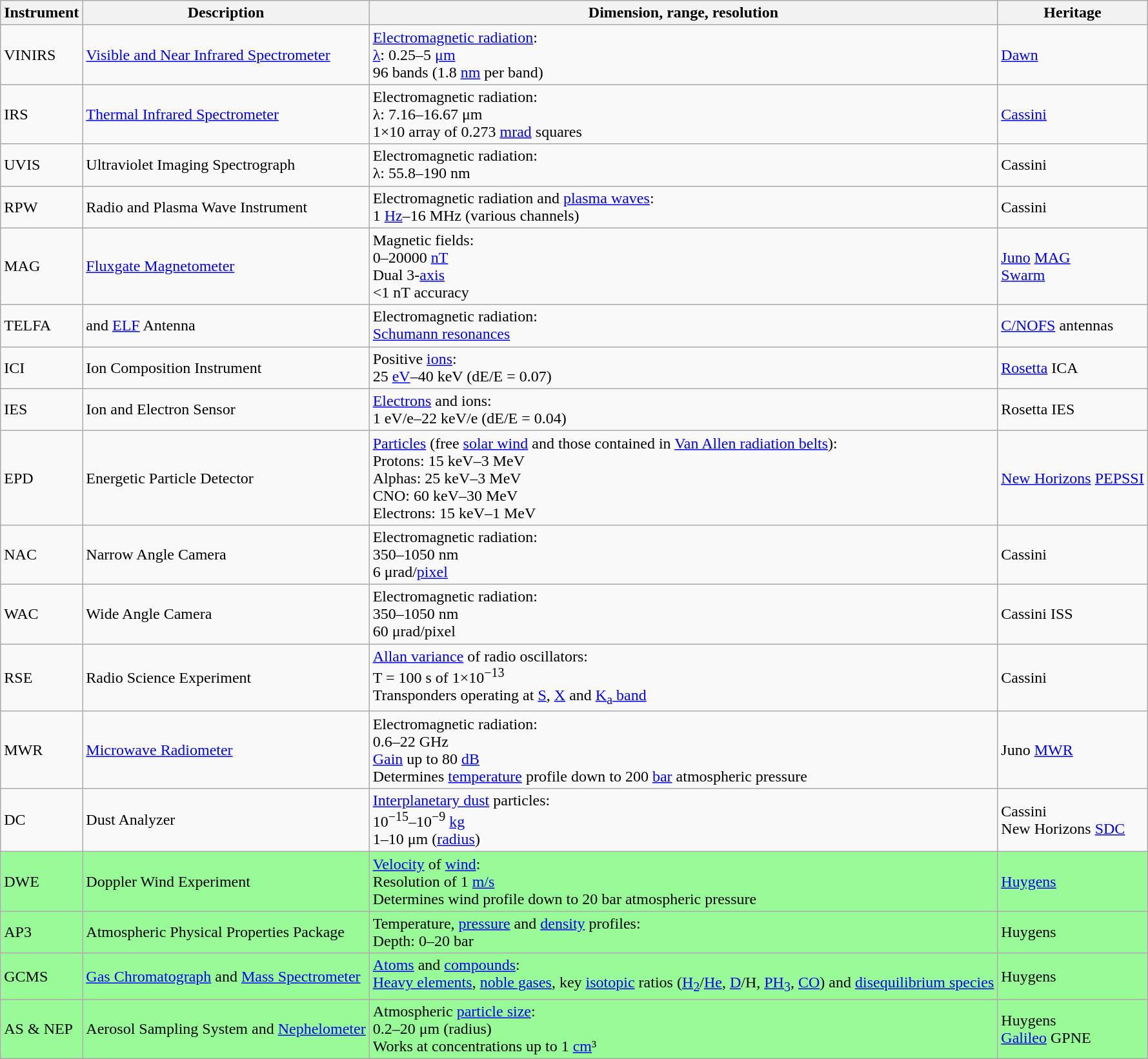<table class="wikitable">
<tr>
<th>Instrument</th>
<th>Description</th>
<th>Dimension, range, resolution</th>
<th>Heritage</th>
</tr>
<tr>
<td>VINIRS</td>
<td><a href='#'>Visible and Near Infrared Spectrometer</a></td>
<td><a href='#'>Electromagnetic radiation</a>:<br><a href='#'>λ</a>: 0.25–5 <a href='#'>μm</a><br>96 bands (1.8 <a href='#'>nm</a> per band)</td>
<td><a href='#'>Dawn</a> </td>
</tr>
<tr>
<td>IRS</td>
<td><a href='#'>Thermal Infrared Spectrometer</a></td>
<td>Electromagnetic radiation:<br>λ: 7.16–16.67 μm<br>1×10 array of 0.273 <a href='#'>mrad</a> squares</td>
<td><a href='#'>Cassini</a> </td>
</tr>
<tr>
<td>UVIS</td>
<td>Ultraviolet Imaging Spectrograph</td>
<td>Electromagnetic radiation:<br>λ: 55.8–190 nm</td>
<td>Cassini </td>
</tr>
<tr>
<td>RPW</td>
<td>Radio and Plasma Wave Instrument</td>
<td>Electromagnetic radiation and <a href='#'>plasma waves</a>:<br>1 <a href='#'>Hz</a>–16 MHz (various channels)</td>
<td>Cassini </td>
</tr>
<tr>
<td>MAG</td>
<td><a href='#'>Fluxgate Magnetometer</a></td>
<td>Magnetic fields:<br>0–20000 <a href='#'>nT</a><br>Dual 3-<a href='#'>axis</a><br><1 nT accuracy</td>
<td><a href='#'>Juno</a> <a href='#'>MAG</a><br><a href='#'>Swarm</a> </td>
</tr>
<tr>
<td>TELFA</td>
<td> and <a href='#'>ELF</a> Antenna</td>
<td>Electromagnetic radiation:<br><a href='#'>Schumann resonances</a></td>
<td><a href='#'>C/NOFS</a>  antennas</td>
</tr>
<tr>
<td>ICI</td>
<td>Ion Composition Instrument</td>
<td>Positive <a href='#'>ions</a>:<br>25 <a href='#'>eV</a>–40 keV (dE/E = 0.07)</td>
<td><a href='#'>Rosetta</a> ICA</td>
</tr>
<tr>
<td>IES</td>
<td>Ion and Electron Sensor</td>
<td><a href='#'>Electrons</a> and ions:<br>1 eV/e–22 keV/e (dE/E = 0.04)</td>
<td>Rosetta IES</td>
</tr>
<tr>
<td>EPD</td>
<td>Energetic Particle Detector</td>
<td><a href='#'>Particles</a> (free <a href='#'>solar wind</a> and those contained in <a href='#'>Van Allen radiation belts</a>):<br>Protons: 15 keV–3 MeV<br>Alphas: 25 keV–3 MeV<br>CNO: 60 keV–30 MeV<br>Electrons: 15 keV–1 MeV</td>
<td><a href='#'>New Horizons</a> <a href='#'>PEPSSI</a></td>
</tr>
<tr>
<td>NAC</td>
<td>Narrow Angle Camera</td>
<td>Electromagnetic radiation:<br>350–1050 nm<br>6 μrad/<a href='#'>pixel</a></td>
<td>Cassini </td>
</tr>
<tr>
<td>WAC</td>
<td>Wide Angle Camera</td>
<td>Electromagnetic radiation:<br>350–1050 nm<br>60 μrad/pixel</td>
<td>Cassini ISS</td>
</tr>
<tr>
<td>RSE</td>
<td>Radio Science Experiment</td>
<td><a href='#'>Allan variance</a> of radio oscillators:<br>T = 100 s of 1×10<sup>−13</sup><br>Transponders operating at <a href='#'>S</a>, <a href='#'>X</a> and <a href='#'>K<sub>a</sub> band</a></td>
<td>Cassini </td>
</tr>
<tr>
<td>MWR</td>
<td><a href='#'>Microwave Radiometer</a></td>
<td>Electromagnetic radiation:<br>0.6–22 GHz <br><a href='#'>Gain</a> up to 80 <a href='#'>dB</a><br>Determines <a href='#'>temperature</a> profile down to 200 <a href='#'>bar</a> atmospheric pressure</td>
<td>Juno <a href='#'>MWR</a></td>
</tr>
<tr>
<td>DC</td>
<td>Dust Analyzer</td>
<td><a href='#'>Interplanetary dust</a> particles:<br>10<sup>−15</sup>–10<sup>−9</sup> <a href='#'>kg</a><br>1–10 μm (<a href='#'>radius</a>)</td>
<td>Cassini <br>New Horizons <a href='#'>SDC</a></td>
</tr>
<tr style="background:#98FB98;">
<td>DWE</td>
<td>Doppler Wind Experiment</td>
<td><a href='#'>Velocity</a> of <a href='#'>wind</a>:<br>Resolution of 1 <a href='#'>m/s</a><br>Determines wind profile down to 20 bar atmospheric pressure</td>
<td><a href='#'>Huygens</a> </td>
</tr>
<tr style="background:#98FB98;">
<td>AP3</td>
<td>Atmospheric Physical Properties Package</td>
<td>Temperature, <a href='#'>pressure</a> and <a href='#'>density</a> profiles:<br>Depth: 0–20 bar</td>
<td>Huygens </td>
</tr>
<tr style="background:#98FB98;">
<td>GCMS</td>
<td><a href='#'>Gas Chromatograph</a> and <a href='#'>Mass Spectrometer</a></td>
<td><a href='#'>Atoms</a> and <a href='#'>compounds</a>:<br><a href='#'>Heavy elements</a>, <a href='#'>noble gases</a>, key <a href='#'>isotopic</a> ratios (<a href='#'>H<sub>2</sub></a>/<a href='#'>He</a>, <a href='#'>D</a>/H, <a href='#'>PH<sub>3</sub></a>, <a href='#'>CO</a>) and <a href='#'>disequilibrium species</a></td>
<td>Huygens </td>
</tr>
<tr style="background:#98FB98;">
<td>AS & NEP</td>
<td>Aerosol Sampling System and <a href='#'>Nephelometer</a></td>
<td>Atmospheric <a href='#'>particle size</a>:<br>0.2–20 μm (radius)<br>Works at concentrations up to 1 <a href='#'>cm</a>³</td>
<td>Huygens <br><a href='#'>Galileo</a> GPNE</td>
</tr>
</table>
